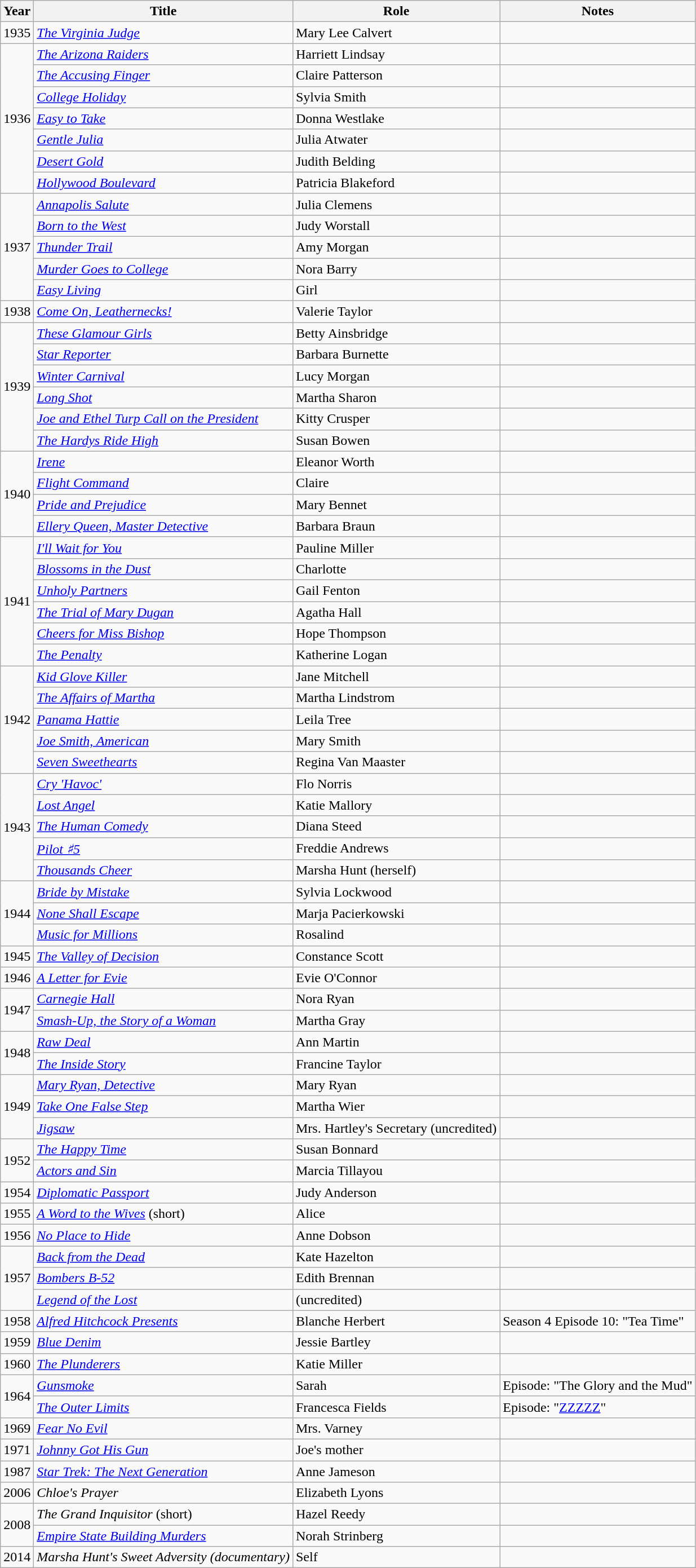<table class="wikitable">
<tr>
<th>Year</th>
<th>Title</th>
<th>Role</th>
<th>Notes</th>
</tr>
<tr>
<td>1935</td>
<td><em><a href='#'>The Virginia Judge</a></em></td>
<td>Mary Lee Calvert</td>
<td></td>
</tr>
<tr>
<td rowspan=7>1936</td>
<td><em><a href='#'>The Arizona Raiders</a></em></td>
<td>Harriett Lindsay</td>
<td></td>
</tr>
<tr>
<td><em><a href='#'>The Accusing Finger</a></em></td>
<td>Claire Patterson</td>
<td></td>
</tr>
<tr>
<td><em><a href='#'>College Holiday</a></em></td>
<td>Sylvia Smith</td>
<td></td>
</tr>
<tr>
<td><em><a href='#'>Easy to Take</a></em></td>
<td>Donna Westlake</td>
<td></td>
</tr>
<tr>
<td><em><a href='#'>Gentle Julia</a></em></td>
<td>Julia Atwater</td>
<td></td>
</tr>
<tr>
<td><em><a href='#'>Desert Gold</a></em></td>
<td>Judith Belding</td>
<td></td>
</tr>
<tr>
<td><em><a href='#'>Hollywood Boulevard</a></em></td>
<td>Patricia Blakeford</td>
<td></td>
</tr>
<tr>
<td rowspan=5>1937</td>
<td><em><a href='#'>Annapolis Salute</a></em></td>
<td>Julia Clemens</td>
<td></td>
</tr>
<tr>
<td><em><a href='#'>Born to the West</a></em></td>
<td>Judy Worstall</td>
<td></td>
</tr>
<tr>
<td><em><a href='#'>Thunder Trail</a></em></td>
<td>Amy Morgan</td>
<td></td>
</tr>
<tr>
<td><em><a href='#'>Murder Goes to College</a></em></td>
<td>Nora Barry</td>
<td></td>
</tr>
<tr>
<td><em><a href='#'>Easy Living</a></em></td>
<td>Girl</td>
<td></td>
</tr>
<tr>
<td>1938</td>
<td><em><a href='#'>Come On, Leathernecks!</a></em></td>
<td>Valerie Taylor</td>
<td></td>
</tr>
<tr>
<td rowspan=6>1939</td>
<td><em><a href='#'>These Glamour Girls</a></em></td>
<td>Betty Ainsbridge</td>
<td></td>
</tr>
<tr>
<td><em><a href='#'>Star Reporter</a></em></td>
<td>Barbara Burnette</td>
<td></td>
</tr>
<tr>
<td><em><a href='#'>Winter Carnival</a></em></td>
<td>Lucy Morgan</td>
<td></td>
</tr>
<tr>
<td><em><a href='#'>Long Shot</a></em></td>
<td>Martha Sharon</td>
<td></td>
</tr>
<tr>
<td><em><a href='#'>Joe and Ethel Turp Call on the President</a></em></td>
<td>Kitty Crusper</td>
<td></td>
</tr>
<tr>
<td><em><a href='#'>The Hardys Ride High</a></em></td>
<td>Susan Bowen</td>
<td></td>
</tr>
<tr>
<td rowspan=4>1940</td>
<td><em><a href='#'>Irene</a></em></td>
<td>Eleanor Worth</td>
<td></td>
</tr>
<tr>
<td><em><a href='#'>Flight Command</a></em></td>
<td>Claire</td>
<td></td>
</tr>
<tr>
<td><em><a href='#'>Pride and Prejudice</a></em></td>
<td>Mary Bennet</td>
<td></td>
</tr>
<tr>
<td><em><a href='#'>Ellery Queen, Master Detective</a></em></td>
<td>Barbara Braun</td>
<td></td>
</tr>
<tr>
<td rowspan=6>1941</td>
<td><em><a href='#'>I'll Wait for You</a></em></td>
<td>Pauline Miller</td>
<td></td>
</tr>
<tr>
<td><em><a href='#'>Blossoms in the Dust</a></em></td>
<td>Charlotte</td>
<td></td>
</tr>
<tr>
<td><em><a href='#'>Unholy Partners</a></em></td>
<td>Gail Fenton</td>
<td></td>
</tr>
<tr>
<td><em><a href='#'>The Trial of Mary Dugan</a></em></td>
<td>Agatha Hall</td>
<td></td>
</tr>
<tr>
<td><em><a href='#'>Cheers for Miss Bishop</a></em></td>
<td>Hope Thompson</td>
<td></td>
</tr>
<tr>
<td><em><a href='#'>The Penalty</a></em></td>
<td>Katherine Logan</td>
<td></td>
</tr>
<tr>
<td rowspan=5>1942</td>
<td><em><a href='#'>Kid Glove Killer</a></em></td>
<td>Jane Mitchell</td>
<td></td>
</tr>
<tr>
<td><em><a href='#'>The Affairs of Martha</a></em></td>
<td>Martha Lindstrom</td>
<td></td>
</tr>
<tr>
<td><em><a href='#'>Panama Hattie</a></em></td>
<td>Leila Tree</td>
<td></td>
</tr>
<tr>
<td><em><a href='#'>Joe Smith, American</a></em></td>
<td>Mary Smith</td>
<td></td>
</tr>
<tr>
<td><em><a href='#'>Seven Sweethearts</a></em></td>
<td>Regina Van Maaster</td>
<td></td>
</tr>
<tr>
<td rowspan=5>1943</td>
<td><em><a href='#'>Cry 'Havoc'</a></em></td>
<td>Flo Norris</td>
<td></td>
</tr>
<tr>
<td><em><a href='#'>Lost Angel</a></em></td>
<td>Katie Mallory</td>
<td></td>
</tr>
<tr>
<td><em><a href='#'>The Human Comedy</a></em></td>
<td>Diana Steed</td>
<td></td>
</tr>
<tr>
<td><em><a href='#'>Pilot ♯5</a></em></td>
<td>Freddie Andrews</td>
<td></td>
</tr>
<tr>
<td><em><a href='#'>Thousands Cheer</a></em></td>
<td>Marsha Hunt (herself)</td>
<td></td>
</tr>
<tr>
<td rowspan=3>1944</td>
<td><em><a href='#'>Bride by Mistake</a></em></td>
<td>Sylvia Lockwood</td>
<td></td>
</tr>
<tr>
<td><em><a href='#'>None Shall Escape</a></em></td>
<td>Marja Pacierkowski</td>
<td></td>
</tr>
<tr>
<td><em><a href='#'>Music for Millions</a></em></td>
<td>Rosalind</td>
<td></td>
</tr>
<tr>
<td rowspan=1>1945</td>
<td><em><a href='#'>The Valley of Decision</a></em></td>
<td>Constance Scott</td>
<td></td>
</tr>
<tr>
<td rowspan=1>1946</td>
<td><em><a href='#'>A Letter for Evie</a></em></td>
<td>Evie O'Connor</td>
<td></td>
</tr>
<tr>
<td rowspan=2>1947</td>
<td><em><a href='#'>Carnegie Hall</a></em></td>
<td>Nora Ryan</td>
<td></td>
</tr>
<tr>
<td><em><a href='#'>Smash-Up, the Story of a Woman</a></em></td>
<td>Martha Gray</td>
<td></td>
</tr>
<tr>
<td rowspan=2>1948</td>
<td><em><a href='#'>Raw Deal</a></em></td>
<td>Ann Martin</td>
<td></td>
</tr>
<tr>
<td><em><a href='#'>The Inside Story</a></em></td>
<td>Francine Taylor</td>
<td></td>
</tr>
<tr>
<td rowspan=3>1949</td>
<td><em><a href='#'>Mary Ryan, Detective</a></em></td>
<td>Mary Ryan</td>
<td></td>
</tr>
<tr>
<td><em><a href='#'>Take One False Step</a></em></td>
<td>Martha Wier</td>
<td></td>
</tr>
<tr>
<td><em><a href='#'>Jigsaw</a></em></td>
<td>Mrs. Hartley's Secretary (uncredited)</td>
<td></td>
</tr>
<tr>
<td rowspan=2>1952</td>
<td><em><a href='#'>The Happy Time</a></em></td>
<td>Susan Bonnard</td>
<td></td>
</tr>
<tr>
<td><em><a href='#'>Actors and Sin</a></em></td>
<td>Marcia Tillayou</td>
<td></td>
</tr>
<tr>
<td>1954</td>
<td><em><a href='#'>Diplomatic Passport</a></em></td>
<td>Judy Anderson</td>
<td></td>
</tr>
<tr>
<td>1955</td>
<td><em><a href='#'>A Word to the Wives</a></em> (short)</td>
<td>Alice</td>
<td></td>
</tr>
<tr>
<td>1956</td>
<td><em><a href='#'>No Place to Hide</a></em></td>
<td>Anne Dobson</td>
<td></td>
</tr>
<tr>
<td rowspan=3>1957</td>
<td><em><a href='#'>Back from the Dead</a></em></td>
<td>Kate Hazelton</td>
<td></td>
</tr>
<tr>
<td><em><a href='#'>Bombers B-52</a></em></td>
<td>Edith Brennan</td>
<td></td>
</tr>
<tr>
<td><em><a href='#'>Legend of the Lost</a></em></td>
<td>(uncredited)</td>
<td></td>
</tr>
<tr>
<td>1958</td>
<td><em><a href='#'>Alfred Hitchcock Presents</a></em></td>
<td>Blanche Herbert</td>
<td>Season 4 Episode 10: "Tea Time"</td>
</tr>
<tr>
<td>1959</td>
<td><em><a href='#'>Blue Denim</a></em></td>
<td>Jessie Bartley</td>
<td></td>
</tr>
<tr>
<td>1960</td>
<td><em><a href='#'>The Plunderers</a></em></td>
<td>Katie Miller</td>
<td></td>
</tr>
<tr>
<td rowspan=2>1964</td>
<td><em><a href='#'>Gunsmoke</a></em></td>
<td>Sarah</td>
<td>Episode: "The Glory and the Mud"</td>
</tr>
<tr>
<td><em><a href='#'>The Outer Limits</a></em></td>
<td>Francesca Fields</td>
<td>Episode: "<a href='#'>ZZZZZ</a>"</td>
</tr>
<tr>
<td>1969</td>
<td><em><a href='#'>Fear No Evil</a></em></td>
<td>Mrs. Varney</td>
<td></td>
</tr>
<tr>
<td>1971</td>
<td><em><a href='#'>Johnny Got His Gun</a></em></td>
<td>Joe's mother</td>
<td></td>
</tr>
<tr>
<td>1987</td>
<td><em><a href='#'>Star Trek: The Next Generation</a></em></td>
<td>Anne Jameson</td>
<td></td>
</tr>
<tr>
<td>2006</td>
<td><em>Chloe's Prayer</em></td>
<td>Elizabeth Lyons</td>
<td></td>
</tr>
<tr>
<td rowspan=2>2008</td>
<td><em>The Grand Inquisitor</em> (short)</td>
<td>Hazel Reedy</td>
<td></td>
</tr>
<tr>
<td><em><a href='#'>Empire State Building Murders</a></em></td>
<td>Norah Strinberg</td>
<td></td>
</tr>
<tr>
<td>2014</td>
<td><em>Marsha Hunt's Sweet Adversity (documentary)</em></td>
<td>Self</td>
<td></td>
</tr>
</table>
